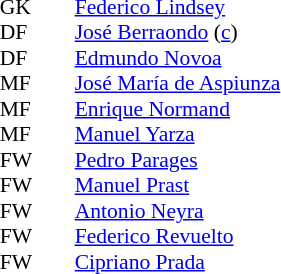<table style="font-size:90%; margin:0.2em auto;" cellspacing="0" cellpadding="0">
<tr>
<th width="25"></th>
<th width="25"></th>
</tr>
<tr>
<td>GK</td>
<td></td>
<td> <a href='#'>Federico Lindsey</a></td>
</tr>
<tr>
<td>DF</td>
<td></td>
<td> <a href='#'>José Berraondo</a> (<a href='#'>c</a>)</td>
</tr>
<tr>
<td>DF</td>
<td></td>
<td> <a href='#'>Edmundo Novoa</a></td>
</tr>
<tr>
<td>MF</td>
<td></td>
<td> <a href='#'>José María de Aspiunza</a></td>
</tr>
<tr>
<td>MF</td>
<td></td>
<td> <a href='#'>Enrique Normand</a></td>
</tr>
<tr>
<td>MF</td>
<td></td>
<td> <a href='#'>Manuel Yarza</a></td>
</tr>
<tr>
<td>FW</td>
<td></td>
<td> <a href='#'>Pedro Parages</a></td>
</tr>
<tr>
<td>FW</td>
<td></td>
<td> <a href='#'>Manuel Prast</a></td>
</tr>
<tr>
<td>FW</td>
<td></td>
<td> <a href='#'>Antonio Neyra</a></td>
</tr>
<tr>
<td>FW</td>
<td></td>
<td> <a href='#'>Federico Revuelto</a></td>
</tr>
<tr>
<td>FW</td>
<td></td>
<td> <a href='#'>Cipriano Prada</a></td>
</tr>
</table>
